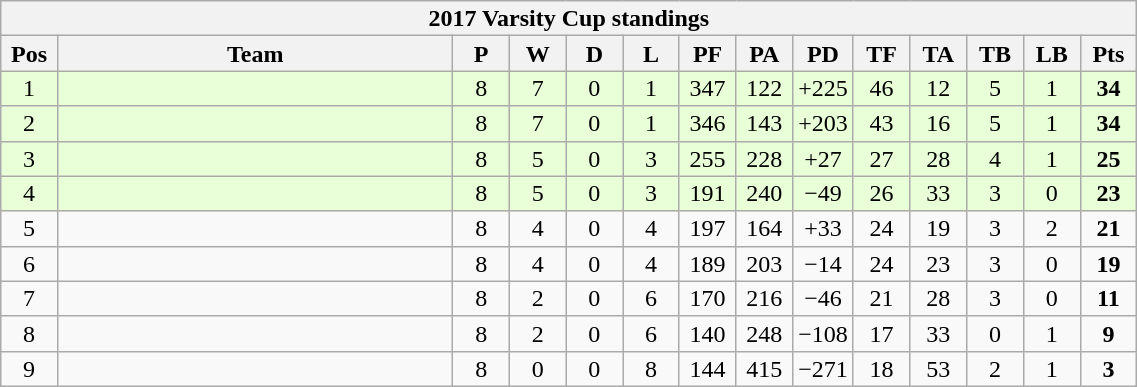<table class="wikitable" style="text-align:center; line-height:100%; font-size:100%; width:60%;">
<tr>
<th colspan="100%" cellpadding="0" cellspacing="0"><strong>2017 Varsity Cup standings</strong></th>
</tr>
<tr>
<th style="width:5%;">Pos</th>
<th style="width:35%;">Team</th>
<th style="width:5%;">P</th>
<th style="width:5%;">W</th>
<th style="width:5%;">D</th>
<th style="width:5%;">L</th>
<th style="width:5%;">PF</th>
<th style="width:5%;">PA</th>
<th style="width:5%;">PD</th>
<th style="width:5%;">TF</th>
<th style="width:5%;">TA</th>
<th style="width:5%;">TB</th>
<th style="width:5%;">LB</th>
<th style="width:5%;">Pts<br></th>
</tr>
<tr style="background:#E8FFD8;">
<td>1</td>
<td align=left></td>
<td>8</td>
<td>7</td>
<td>0</td>
<td>1</td>
<td>347</td>
<td>122</td>
<td>+225</td>
<td>46</td>
<td>12</td>
<td>5</td>
<td>1</td>
<td><strong>34</strong></td>
</tr>
<tr style="background:#E8FFD8;">
<td>2</td>
<td align=left></td>
<td>8</td>
<td>7</td>
<td>0</td>
<td>1</td>
<td>346</td>
<td>143</td>
<td>+203</td>
<td>43</td>
<td>16</td>
<td>5</td>
<td>1</td>
<td><strong>34</strong></td>
</tr>
<tr style="background:#E8FFD8;">
<td>3</td>
<td align=left></td>
<td>8</td>
<td>5</td>
<td>0</td>
<td>3</td>
<td>255</td>
<td>228</td>
<td>+27</td>
<td>27</td>
<td>28</td>
<td>4</td>
<td>1</td>
<td><strong>25</strong></td>
</tr>
<tr style="background:#E8FFD8;">
<td>4</td>
<td align=left></td>
<td>8</td>
<td>5</td>
<td>0</td>
<td>3</td>
<td>191</td>
<td>240</td>
<td>−49</td>
<td>26</td>
<td>33</td>
<td>3</td>
<td>0</td>
<td><strong>23</strong></td>
</tr>
<tr>
<td>5</td>
<td align=left></td>
<td>8</td>
<td>4</td>
<td>0</td>
<td>4</td>
<td>197</td>
<td>164</td>
<td>+33</td>
<td>24</td>
<td>19</td>
<td>3</td>
<td>2</td>
<td><strong>21</strong></td>
</tr>
<tr>
<td>6</td>
<td align=left></td>
<td>8</td>
<td>4</td>
<td>0</td>
<td>4</td>
<td>189</td>
<td>203</td>
<td>−14</td>
<td>24</td>
<td>23</td>
<td>3</td>
<td>0</td>
<td><strong>19</strong></td>
</tr>
<tr>
<td>7</td>
<td align=left></td>
<td>8</td>
<td>2</td>
<td>0</td>
<td>6</td>
<td>170</td>
<td>216</td>
<td>−46</td>
<td>21</td>
<td>28</td>
<td>3</td>
<td>0</td>
<td><strong>11</strong></td>
</tr>
<tr>
<td>8</td>
<td align=left></td>
<td>8</td>
<td>2</td>
<td>0</td>
<td>6</td>
<td>140</td>
<td>248</td>
<td>−108</td>
<td>17</td>
<td>33</td>
<td>0</td>
<td>1</td>
<td><strong>9</strong></td>
</tr>
<tr>
<td>9</td>
<td align=left></td>
<td>8</td>
<td>0</td>
<td>0</td>
<td>8</td>
<td>144</td>
<td>415</td>
<td>−271</td>
<td>18</td>
<td>53</td>
<td>2</td>
<td>1</td>
<td><strong>3</strong></td>
</tr>
</table>
